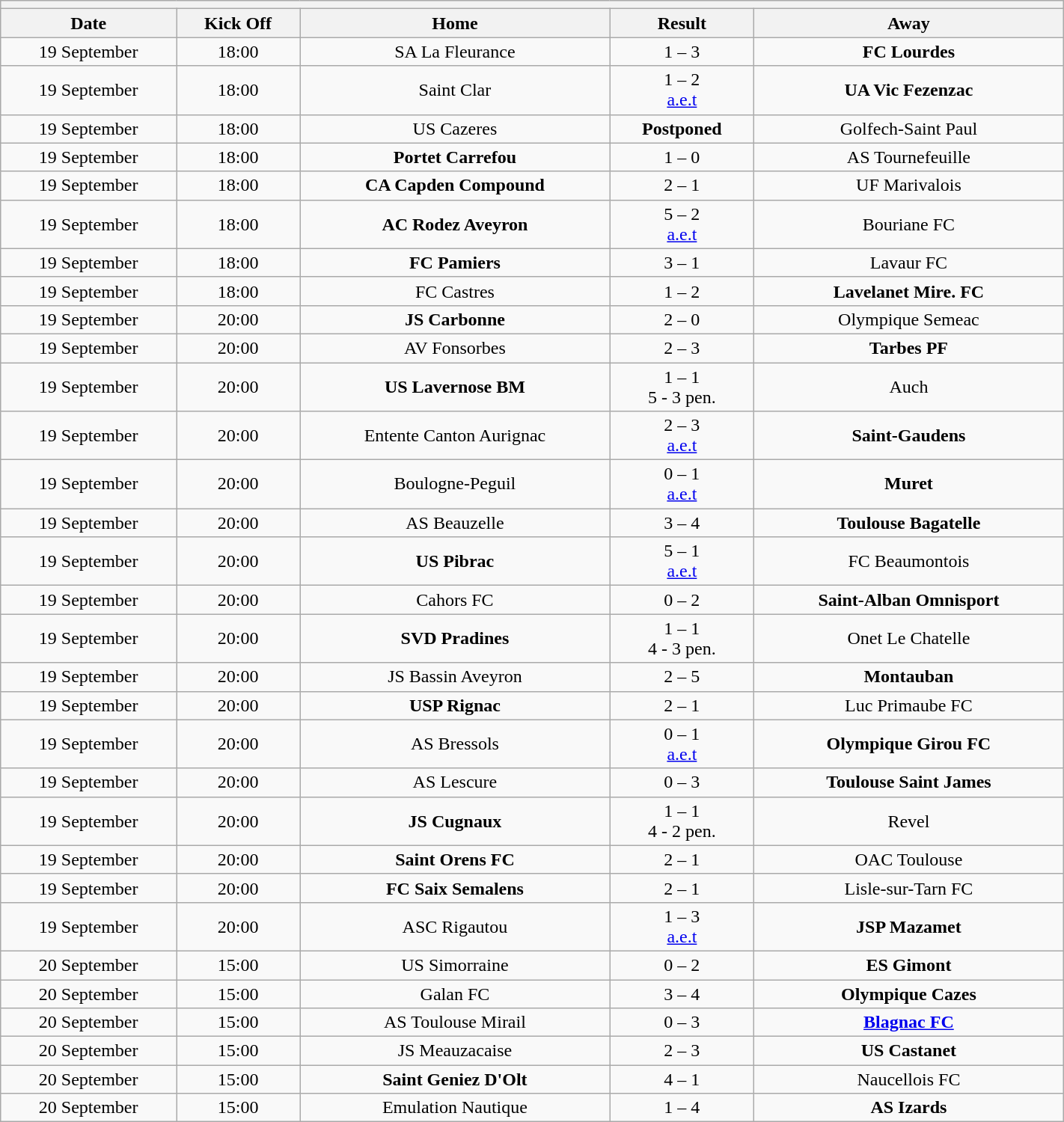<table class="wikitable collapsible collapsed" style="font-size: 100%; margin:0px;" width="75%">
<tr>
<th colspan="7" style="text-align:left;"></th>
</tr>
<tr>
<th><strong>Date</strong></th>
<th><strong>Kick Off</strong></th>
<th><strong>Home</strong></th>
<th><strong>Result</strong></th>
<th><strong>Away</strong></th>
</tr>
<tr>
<td align=center>19 September</td>
<td align=center>18:00</td>
<td align=center>SA La Fleurance</td>
<td align=center>1 – 3</td>
<td align=center><strong>FC Lourdes</strong></td>
</tr>
<tr>
<td align=center>19 September</td>
<td align=center>18:00</td>
<td align=center>Saint Clar</td>
<td align=center>1 – 2 <br> <a href='#'>a.e.t</a></td>
<td align=center><strong>UA Vic Fezenzac</strong></td>
</tr>
<tr>
<td align=center>19 September</td>
<td align=center>18:00</td>
<td align=center>US Cazeres</td>
<td align=center><strong>Postponed</strong></td>
<td align=center>Golfech-Saint Paul</td>
</tr>
<tr>
<td align=center>19 September</td>
<td align=center>18:00</td>
<td align=center><strong>Portet Carrefou</strong></td>
<td align=center>1 – 0</td>
<td align=center>AS Tournefeuille</td>
</tr>
<tr>
<td align=center>19 September</td>
<td align=center>18:00</td>
<td align=center><strong>CA Capden Compound</strong></td>
<td align=center>2 – 1</td>
<td align=center>UF Marivalois</td>
</tr>
<tr>
<td align=center>19 September</td>
<td align=center>18:00</td>
<td align=center><strong>AC Rodez Aveyron</strong></td>
<td align=center>5 – 2 <br> <a href='#'>a.e.t</a></td>
<td align=center>Bouriane FC</td>
</tr>
<tr>
<td align=center>19 September</td>
<td align=center>18:00</td>
<td align=center><strong>FC Pamiers</strong></td>
<td align=center>3 – 1</td>
<td align=center>Lavaur FC</td>
</tr>
<tr>
<td align=center>19 September</td>
<td align=center>18:00</td>
<td align=center>FC Castres</td>
<td align=center>1 – 2</td>
<td align=center><strong>Lavelanet Mire. FC</strong></td>
</tr>
<tr>
<td align=center>19 September</td>
<td align=center>20:00</td>
<td align=center><strong>JS Carbonne</strong></td>
<td align=center>2 – 0</td>
<td align=center>Olympique Semeac</td>
</tr>
<tr>
<td align=center>19 September</td>
<td align=center>20:00</td>
<td align=center>AV Fonsorbes</td>
<td align=center>2 – 3</td>
<td align=center><strong>Tarbes PF</strong></td>
</tr>
<tr>
<td align=center>19 September</td>
<td align=center>20:00</td>
<td align=center><strong>US Lavernose BM</strong></td>
<td align=center>1 – 1 <br> 5 - 3 pen.</td>
<td align=center>Auch</td>
</tr>
<tr>
<td align=center>19 September</td>
<td align=center>20:00</td>
<td align=center>Entente Canton Aurignac</td>
<td align=center>2 – 3 <br> <a href='#'>a.e.t</a></td>
<td align=center><strong>Saint-Gaudens</strong></td>
</tr>
<tr>
<td align=center>19 September</td>
<td align=center>20:00</td>
<td align=center>Boulogne-Peguil</td>
<td align=center>0 – 1 <br> <a href='#'>a.e.t</a></td>
<td align=center><strong>Muret</strong></td>
</tr>
<tr>
<td align=center>19 September</td>
<td align=center>20:00</td>
<td align=center>AS Beauzelle</td>
<td align=center>3 – 4</td>
<td align=center><strong>Toulouse Bagatelle</strong></td>
</tr>
<tr>
<td align=center>19 September</td>
<td align=center>20:00</td>
<td align=center><strong>US Pibrac</strong></td>
<td align=center>5 – 1 <br> <a href='#'>a.e.t</a></td>
<td align=center>FC Beaumontois</td>
</tr>
<tr>
<td align=center>19 September</td>
<td align=center>20:00</td>
<td align=center>Cahors FC</td>
<td align=center>0 – 2</td>
<td align=center><strong>Saint-Alban Omnisport</strong></td>
</tr>
<tr>
<td align=center>19 September</td>
<td align=center>20:00</td>
<td align=center><strong>SVD Pradines</strong></td>
<td align=center>1 – 1 <br> 4 - 3 pen.</td>
<td align=center>Onet Le Chatelle</td>
</tr>
<tr>
<td align=center>19 September</td>
<td align=center>20:00</td>
<td align=center>JS Bassin Aveyron</td>
<td align=center>2 – 5</td>
<td align=center><strong>Montauban</strong></td>
</tr>
<tr>
<td align=center>19 September</td>
<td align=center>20:00</td>
<td align=center><strong>USP Rignac</strong></td>
<td align=center>2 – 1</td>
<td align=center>Luc Primaube FC</td>
</tr>
<tr>
<td align=center>19 September</td>
<td align=center>20:00</td>
<td align=center>AS Bressols</td>
<td align=center>0 – 1 <br> <a href='#'>a.e.t</a></td>
<td align=center><strong>Olympique Girou FC</strong></td>
</tr>
<tr>
<td align=center>19 September</td>
<td align=center>20:00</td>
<td align=center>AS Lescure</td>
<td align=center>0 – 3</td>
<td align=center><strong>Toulouse Saint James</strong></td>
</tr>
<tr>
<td align=center>19 September</td>
<td align=center>20:00</td>
<td align=center><strong>JS Cugnaux</strong></td>
<td align=center>1 – 1 <br> 4 - 2 pen.</td>
<td align=center>Revel</td>
</tr>
<tr>
<td align=center>19 September</td>
<td align=center>20:00</td>
<td align=center><strong>Saint Orens FC</strong></td>
<td align=center>2 – 1</td>
<td align=center>OAC Toulouse</td>
</tr>
<tr>
<td align=center>19 September</td>
<td align=center>20:00</td>
<td align=center><strong>FC Saix Semalens</strong></td>
<td align=center>2 – 1</td>
<td align=center>Lisle-sur-Tarn FC</td>
</tr>
<tr>
<td align=center>19 September</td>
<td align=center>20:00</td>
<td align=center>ASC Rigautou</td>
<td align=center>1 – 3 <br> <a href='#'>a.e.t</a></td>
<td align=center><strong>JSP Mazamet</strong></td>
</tr>
<tr>
<td align=center>20 September</td>
<td align=center>15:00</td>
<td align=center>US Simorraine</td>
<td align=center>0 – 2</td>
<td align=center><strong>ES Gimont</strong></td>
</tr>
<tr>
<td align=center>20 September</td>
<td align=center>15:00</td>
<td align=center>Galan FC</td>
<td align=center>3 – 4</td>
<td align=center><strong>Olympique Cazes</strong></td>
</tr>
<tr>
<td align=center>20 September</td>
<td align=center>15:00</td>
<td align=center>AS Toulouse Mirail</td>
<td align=center>0 – 3</td>
<td align=center><strong><a href='#'>Blagnac FC</a></strong></td>
</tr>
<tr>
<td align=center>20 September</td>
<td align=center>15:00</td>
<td align=center>JS Meauzacaise</td>
<td align=center>2 – 3</td>
<td align=center><strong>US Castanet</strong></td>
</tr>
<tr>
<td align=center>20 September</td>
<td align=center>15:00</td>
<td align=center><strong>Saint Geniez D'Olt</strong></td>
<td align=center>4 – 1</td>
<td align=center>Naucellois FC</td>
</tr>
<tr>
<td align=center>20 September</td>
<td align=center>15:00</td>
<td align=center>Emulation Nautique</td>
<td align=center>1 – 4</td>
<td align=center><strong>AS Izards</strong></td>
</tr>
</table>
